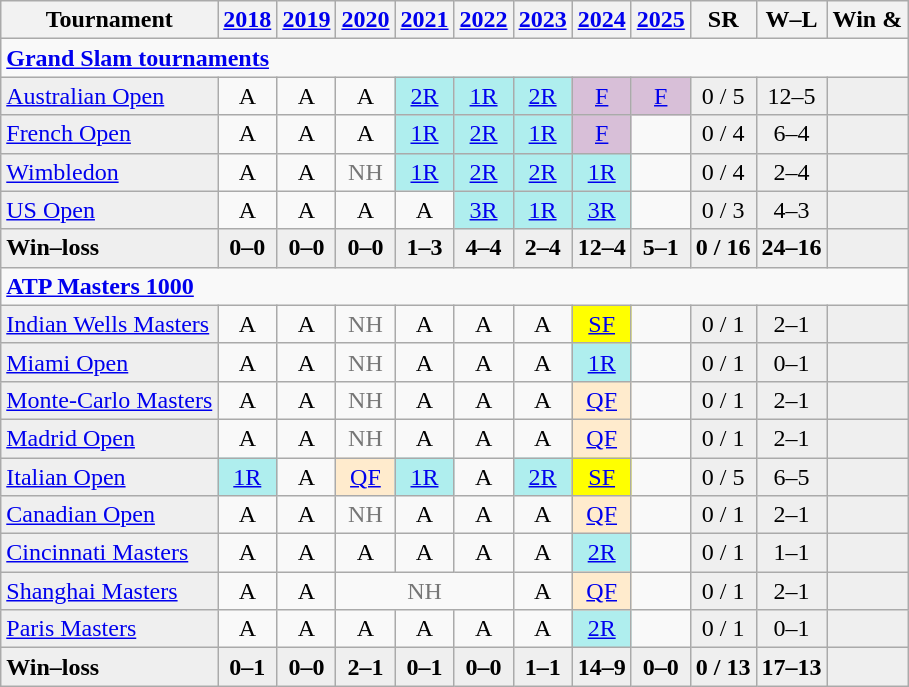<table class=wikitable style=text-align:center>
<tr>
<th>Tournament</th>
<th><a href='#'>2018</a></th>
<th><a href='#'>2019</a></th>
<th><a href='#'>2020</a></th>
<th><a href='#'>2021</a></th>
<th><a href='#'>2022</a></th>
<th><a href='#'>2023</a></th>
<th><a href='#'>2024</a></th>
<th><a href='#'>2025</a></th>
<th>SR</th>
<th>W–L</th>
<th>Win &</th>
</tr>
<tr>
<td colspan="12" style="text-align:left"><a href='#'><strong>Grand Slam tournaments</strong></a></td>
</tr>
<tr>
<td bgcolor=efefef align=left><a href='#'>Australian Open</a></td>
<td>A</td>
<td>A</td>
<td>A</td>
<td style=background:#afeeee><a href='#'>2R</a></td>
<td style=background:#afeeee><a href='#'>1R</a></td>
<td style=background:#afeeee><a href='#'>2R</a></td>
<td style=background:thistle><a href='#'>F</a></td>
<td style=background:thistle><a href='#'>F</a></td>
<td bgcolor=efefef>0 / 5</td>
<td bgcolor=efefef>12–5</td>
<td bgcolor=efefef></td>
</tr>
<tr>
<td bgcolor=efefef align=left><a href='#'>French Open</a></td>
<td>A</td>
<td>A</td>
<td>A</td>
<td style=background:#afeeee><a href='#'>1R</a></td>
<td style=background:#afeeee><a href='#'>2R</a></td>
<td style=background:#afeeee><a href='#'>1R</a></td>
<td style=background:thistle><a href='#'>F</a></td>
<td></td>
<td bgcolor=efefef>0 / 4</td>
<td bgcolor=efefef>6–4</td>
<td bgcolor=efefef></td>
</tr>
<tr>
<td bgcolor=efefef align=left><a href='#'>Wimbledon</a></td>
<td>A</td>
<td>A</td>
<td style=color:#767676>NH</td>
<td style=background:#afeeee><a href='#'>1R</a></td>
<td style=background:#afeeee><a href='#'>2R</a></td>
<td style=background:#afeeee><a href='#'>2R</a></td>
<td style=background:#afeeee><a href='#'>1R</a></td>
<td></td>
<td bgcolor=efefef>0 / 4</td>
<td bgcolor=efefef>2–4</td>
<td bgcolor=efefef></td>
</tr>
<tr>
<td bgcolor=efefef align=left><a href='#'>US Open</a></td>
<td>A</td>
<td>A</td>
<td>A</td>
<td>A</td>
<td style=background:#afeeee><a href='#'>3R</a></td>
<td style=background:#afeeee><a href='#'>1R</a></td>
<td style=background:#afeeee><a href='#'>3R</a></td>
<td></td>
<td bgcolor=efefef>0 / 3</td>
<td bgcolor=efefef>4–3</td>
<td bgcolor=efefef></td>
</tr>
<tr style=background:#efefef;font-weight:bold>
<td style="text-align:left">Win–loss</td>
<td>0–0</td>
<td>0–0</td>
<td>0–0</td>
<td>1–3</td>
<td>4–4</td>
<td>2–4</td>
<td>12–4</td>
<td>5–1</td>
<td>0 / 16</td>
<td>24–16</td>
<td></td>
</tr>
<tr>
<td colspan="12" style="text-align:left"><strong><a href='#'>ATP Masters 1000</a></strong></td>
</tr>
<tr>
<td bgcolor=efefef align=left><a href='#'>Indian Wells Masters</a></td>
<td>A</td>
<td>A</td>
<td style=color:#767676>NH</td>
<td>A</td>
<td>A</td>
<td>A</td>
<td style=background:yellow><a href='#'>SF</a></td>
<td></td>
<td bgcolor=efefef>0 / 1</td>
<td bgcolor=efefef>2–1</td>
<td bgcolor=efefef></td>
</tr>
<tr>
<td bgcolor=efefef align=left><a href='#'>Miami Open</a></td>
<td>A</td>
<td>A</td>
<td style=color:#767676>NH</td>
<td>A</td>
<td>A</td>
<td>A</td>
<td style=background:#afeeee><a href='#'>1R</a></td>
<td></td>
<td bgcolor=efefef>0 / 1</td>
<td bgcolor=efefef>0–1</td>
<td bgcolor=efefef></td>
</tr>
<tr>
<td bgcolor=efefef align=left><a href='#'>Monte-Carlo Masters</a></td>
<td>A</td>
<td>A</td>
<td style=color:#767676>NH</td>
<td>A</td>
<td>A</td>
<td>A</td>
<td style=background:#ffebcd><a href='#'>QF</a></td>
<td></td>
<td bgcolor=efefef>0 / 1</td>
<td bgcolor=efefef>2–1</td>
<td bgcolor=efefef></td>
</tr>
<tr>
<td bgcolor=efefef align=left><a href='#'>Madrid Open</a></td>
<td>A</td>
<td>A</td>
<td style=color:#767676>NH</td>
<td>A</td>
<td>A</td>
<td>A</td>
<td style=background:#ffebcd><a href='#'>QF</a></td>
<td></td>
<td bgcolor=efefef>0 / 1</td>
<td bgcolor=efefef>2–1</td>
<td bgcolor=efefef></td>
</tr>
<tr>
<td bgcolor=efefef align=left><a href='#'>Italian Open</a></td>
<td style=background:#afeeee><a href='#'>1R</a></td>
<td>A</td>
<td style=background:#ffebcd><a href='#'>QF</a></td>
<td style=background:#afeeee><a href='#'>1R</a></td>
<td>A</td>
<td style=background:#afeeee><a href='#'>2R</a></td>
<td style=background:yellow><a href='#'>SF</a></td>
<td></td>
<td bgcolor=efefef>0 / 5</td>
<td bgcolor=efefef>6–5</td>
<td bgcolor=efefef></td>
</tr>
<tr>
<td bgcolor=efefef align=left><a href='#'>Canadian Open</a></td>
<td>A</td>
<td>A</td>
<td style=color:#767676>NH</td>
<td>A</td>
<td>A</td>
<td>A</td>
<td style=background:#ffebcd><a href='#'>QF</a></td>
<td></td>
<td bgcolor=efefef>0 / 1</td>
<td bgcolor=efefef>2–1</td>
<td bgcolor=efefef></td>
</tr>
<tr>
<td bgcolor=efefef align=left><a href='#'>Cincinnati Masters</a></td>
<td>A</td>
<td>A</td>
<td>A</td>
<td>A</td>
<td>A</td>
<td>A</td>
<td style=background:#afeeee><a href='#'>2R</a></td>
<td></td>
<td bgcolor=efefef>0 / 1</td>
<td bgcolor=efefef>1–1</td>
<td bgcolor=efefef></td>
</tr>
<tr>
<td bgcolor=efefef align=left><a href='#'>Shanghai Masters</a></td>
<td>A</td>
<td>A</td>
<td colspan=3 style=color:#767676>NH</td>
<td>A</td>
<td style=background:#ffebcd><a href='#'>QF</a></td>
<td></td>
<td bgcolor=efefef>0 / 1</td>
<td bgcolor=efefef>2–1</td>
<td bgcolor=efefef></td>
</tr>
<tr>
<td bgcolor=efefef align=left><a href='#'>Paris Masters</a></td>
<td>A</td>
<td>A</td>
<td>A</td>
<td>A</td>
<td>A</td>
<td>A</td>
<td style=background:#afeeee><a href='#'>2R</a></td>
<td></td>
<td bgcolor=efefef>0 / 1</td>
<td bgcolor=efefef>0–1</td>
<td bgcolor=efefef></td>
</tr>
<tr style=background:#efefef;font-weight:bold>
<td style="text-align:left">Win–loss</td>
<td>0–1</td>
<td>0–0</td>
<td>2–1</td>
<td>0–1</td>
<td>0–0</td>
<td>1–1</td>
<td>14–9</td>
<td>0–0</td>
<td>0 / 13</td>
<td>17–13</td>
<td></td>
</tr>
</table>
